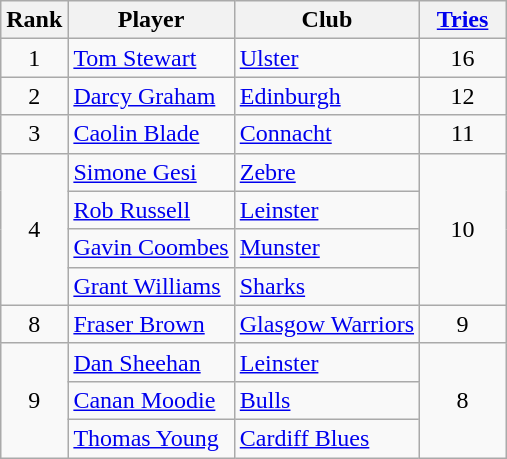<table class="wikitable" style="text-align:center">
<tr>
<th>Rank</th>
<th>Player</th>
<th>Club</th>
<th style="width:50px;"><a href='#'>Tries</a></th>
</tr>
<tr>
<td>1</td>
<td align=left> <a href='#'>Tom Stewart</a></td>
<td align=left><a href='#'>Ulster</a></td>
<td>16</td>
</tr>
<tr>
<td>2</td>
<td align=left> <a href='#'>Darcy Graham</a></td>
<td align=left><a href='#'>Edinburgh</a></td>
<td>12</td>
</tr>
<tr>
<td>3</td>
<td align=left> <a href='#'>Caolin Blade</a></td>
<td align=left><a href='#'>Connacht</a></td>
<td>11</td>
</tr>
<tr>
<td rowspan=4>4</td>
<td align=left> <a href='#'>Simone Gesi</a></td>
<td align=left><a href='#'>Zebre</a></td>
<td rowspan=4>10</td>
</tr>
<tr>
<td align=left> <a href='#'>Rob Russell</a></td>
<td align=left><a href='#'>Leinster</a></td>
</tr>
<tr>
<td align=left> <a href='#'>Gavin Coombes</a></td>
<td align=left><a href='#'>Munster</a></td>
</tr>
<tr>
<td align=left> <a href='#'>Grant Williams</a></td>
<td align=left><a href='#'>Sharks</a></td>
</tr>
<tr>
<td>8</td>
<td align=left> <a href='#'>Fraser Brown</a></td>
<td align=left><a href='#'>Glasgow Warriors</a></td>
<td>9</td>
</tr>
<tr>
<td rowspan=3>9</td>
<td align=left> <a href='#'>Dan Sheehan</a></td>
<td align=left><a href='#'>Leinster</a></td>
<td rowspan=3>8</td>
</tr>
<tr>
<td align=left> <a href='#'>Canan Moodie</a></td>
<td align=left><a href='#'>Bulls</a></td>
</tr>
<tr>
<td align=left> <a href='#'>Thomas Young</a></td>
<td align=left><a href='#'>Cardiff Blues</a></td>
</tr>
</table>
